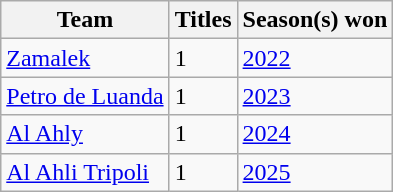<table class="wikitable sortable">
<tr>
<th>Team</th>
<th>Titles</th>
<th>Season(s) won</th>
</tr>
<tr>
<td> <a href='#'>Zamalek</a></td>
<td>1</td>
<td><a href='#'>2022</a></td>
</tr>
<tr>
<td> <a href='#'>Petro de Luanda</a></td>
<td>1</td>
<td><a href='#'>2023</a></td>
</tr>
<tr>
<td> <a href='#'>Al Ahly</a></td>
<td>1</td>
<td><a href='#'>2024</a></td>
</tr>
<tr>
<td> <a href='#'>Al Ahli Tripoli</a></td>
<td>1</td>
<td><a href='#'>2025</a></td>
</tr>
</table>
